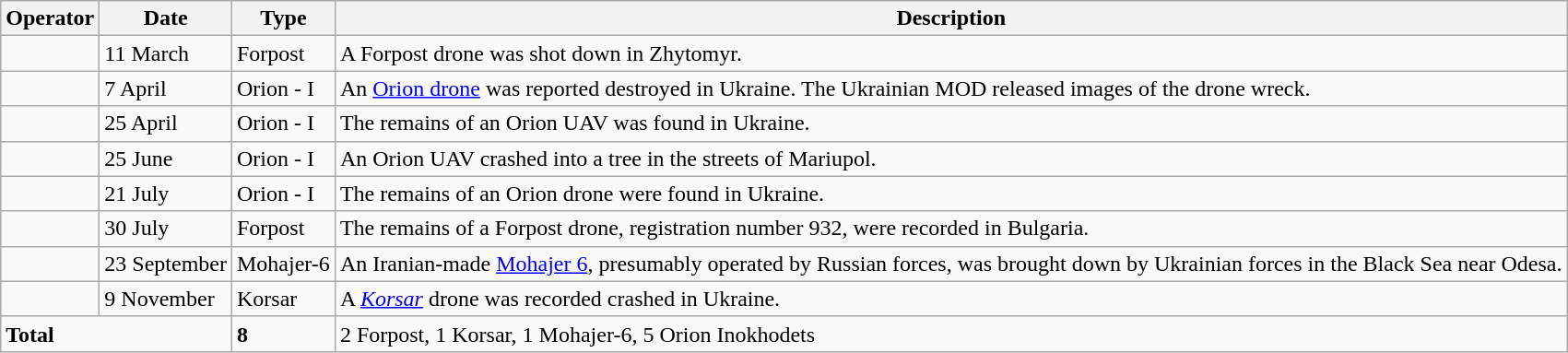<table class="wikitable">
<tr>
<th>Operator</th>
<th>Date</th>
<th>Type</th>
<th>Description</th>
</tr>
<tr>
<td></td>
<td>11 March</td>
<td>Forpost</td>
<td>A Forpost drone was shot down in Zhytomyr.</td>
</tr>
<tr>
<td></td>
<td>7 April</td>
<td>Orion - I</td>
<td>An <a href='#'>Orion drone</a> was reported destroyed in Ukraine. The Ukrainian MOD released images of the drone wreck.</td>
</tr>
<tr>
<td></td>
<td>25 April</td>
<td>Orion - I</td>
<td>The remains of an Orion UAV was found in Ukraine.</td>
</tr>
<tr>
<td></td>
<td>25 June</td>
<td>Orion - I</td>
<td>An Orion UAV crashed into a tree in the streets of Mariupol.</td>
</tr>
<tr>
<td></td>
<td>21 July</td>
<td>Orion - I</td>
<td>The remains of an Orion drone were found in Ukraine.</td>
</tr>
<tr>
<td></td>
<td>30 July</td>
<td>Forpost</td>
<td>The remains of a Forpost drone, registration number 932, were recorded in Bulgaria.</td>
</tr>
<tr>
<td></td>
<td>23 September</td>
<td>Mohajer-6</td>
<td>An Iranian-made <a href='#'>Mohajer 6</a>, presumably operated by Russian forces, was brought down by Ukrainian forces in the Black Sea near Odesa.</td>
</tr>
<tr>
<td></td>
<td>9 November</td>
<td>Korsar</td>
<td>A <a href='#'><em>Korsar</em></a> drone was recorded crashed in Ukraine.</td>
</tr>
<tr>
<td colspan="2"><strong>Total</strong></td>
<td><strong>8</strong></td>
<td>2 Forpost, 1 Korsar, 1 Mohajer-6, 5 Orion Inokhodets</td>
</tr>
</table>
